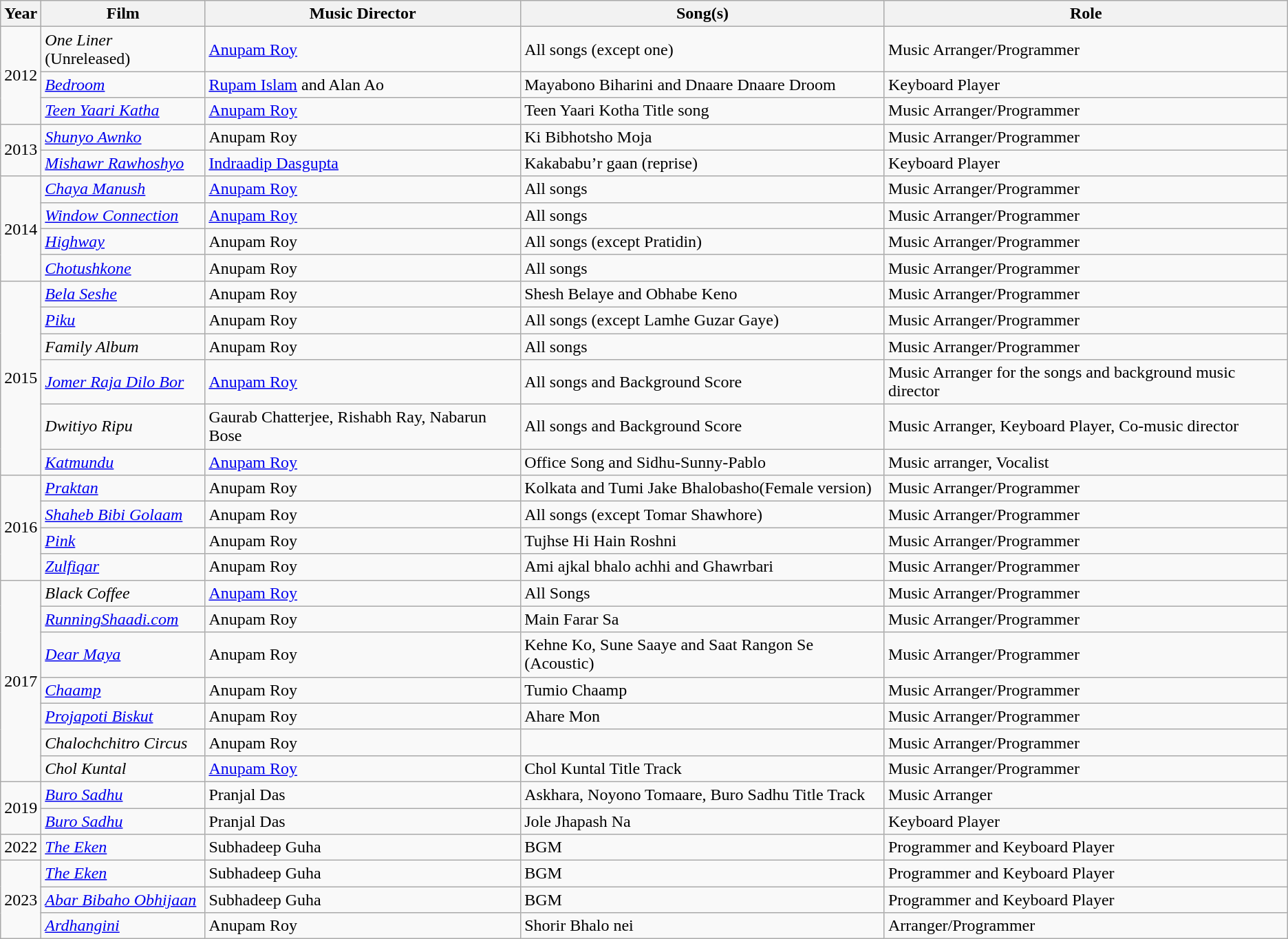<table class="wikitable sortable">
<tr>
<th>Year</th>
<th>Film</th>
<th>Music Director</th>
<th>Song(s)</th>
<th>Role</th>
</tr>
<tr>
<td rowspan="3">2012</td>
<td><em>One Liner</em> (Unreleased)</td>
<td><a href='#'>Anupam Roy</a></td>
<td>All songs (except one)</td>
<td>Music Arranger/Programmer</td>
</tr>
<tr>
<td><em><a href='#'>Bedroom</a></em></td>
<td><a href='#'>Rupam Islam</a> and Alan Ao</td>
<td>Mayabono Biharini and Dnaare Dnaare Droom</td>
<td>Keyboard Player</td>
</tr>
<tr>
<td><em><a href='#'>Teen Yaari Katha</a></em></td>
<td><a href='#'>Anupam Roy</a></td>
<td>Teen Yaari Kotha Title song</td>
<td>Music Arranger/Programmer</td>
</tr>
<tr>
<td rowspan="2">2013</td>
<td><em><a href='#'>Shunyo Awnko</a></em></td>
<td>Anupam Roy</td>
<td>Ki Bibhotsho Moja</td>
<td>Music Arranger/Programmer</td>
</tr>
<tr>
<td><em><a href='#'>Mishawr Rawhoshyo</a></em></td>
<td><a href='#'>Indraadip Dasgupta</a></td>
<td>Kakababu’r gaan (reprise)</td>
<td>Keyboard Player</td>
</tr>
<tr>
<td rowspan="4">2014</td>
<td><em><a href='#'>Chaya Manush</a></em></td>
<td><a href='#'>Anupam Roy</a></td>
<td>All songs</td>
<td>Music Arranger/Programmer</td>
</tr>
<tr>
<td><em><a href='#'>Window Connection</a></em></td>
<td><a href='#'>Anupam Roy</a></td>
<td>All songs</td>
<td>Music Arranger/Programmer</td>
</tr>
<tr>
<td><em><a href='#'>Highway</a></em></td>
<td>Anupam Roy</td>
<td>All songs (except Pratidin)</td>
<td>Music Arranger/Programmer</td>
</tr>
<tr>
<td><em><a href='#'>Chotushkone</a></em></td>
<td>Anupam Roy</td>
<td>All songs</td>
<td>Music Arranger/Programmer</td>
</tr>
<tr>
<td rowspan="6">2015</td>
<td><em><a href='#'>Bela Seshe</a></em></td>
<td>Anupam Roy</td>
<td>Shesh Belaye and Obhabe Keno</td>
<td>Music Arranger/Programmer</td>
</tr>
<tr>
<td><em><a href='#'>Piku</a></em></td>
<td>Anupam Roy</td>
<td>All songs (except Lamhe Guzar Gaye)</td>
<td>Music Arranger/Programmer</td>
</tr>
<tr>
<td><em>Family Album</em></td>
<td>Anupam Roy</td>
<td>All songs</td>
<td>Music Arranger/Programmer</td>
</tr>
<tr>
<td><em><a href='#'>Jomer Raja Dilo Bor</a></em></td>
<td><a href='#'>Anupam Roy</a></td>
<td>All songs and Background Score</td>
<td>Music Arranger for the songs and background music director</td>
</tr>
<tr>
<td><em>Dwitiyo Ripu</em></td>
<td>Gaurab Chatterjee, Rishabh Ray, Nabarun Bose</td>
<td>All songs and Background Score</td>
<td>Music Arranger, Keyboard Player, Co-music director</td>
</tr>
<tr>
<td><em><a href='#'>Katmundu</a></em></td>
<td><a href='#'>Anupam Roy</a></td>
<td>Office Song and Sidhu-Sunny-Pablo</td>
<td>Music arranger, Vocalist</td>
</tr>
<tr>
<td rowspan="4">2016</td>
<td><em><a href='#'>Praktan</a></em></td>
<td>Anupam Roy</td>
<td>Kolkata and Tumi Jake Bhalobasho(Female version)</td>
<td>Music Arranger/Programmer</td>
</tr>
<tr>
<td><em><a href='#'>Shaheb Bibi Golaam</a></em></td>
<td>Anupam Roy</td>
<td>All songs (except Tomar Shawhore)</td>
<td>Music Arranger/Programmer</td>
</tr>
<tr>
<td><em><a href='#'>Pink</a></em></td>
<td>Anupam Roy</td>
<td>Tujhse Hi Hain Roshni</td>
<td>Music Arranger/Programmer</td>
</tr>
<tr>
<td><em><a href='#'>Zulfiqar</a></em></td>
<td>Anupam Roy</td>
<td>Ami ajkal bhalo achhi and Ghawrbari</td>
<td>Music Arranger/Programmer</td>
</tr>
<tr>
<td rowspan="7">2017</td>
<td><em>Black Coffee</em></td>
<td><a href='#'>Anupam Roy</a></td>
<td>All Songs</td>
<td>Music Arranger/Programmer</td>
</tr>
<tr>
<td><em><a href='#'>RunningShaadi.com</a></em></td>
<td>Anupam Roy</td>
<td>Main Farar Sa</td>
<td>Music Arranger/Programmer</td>
</tr>
<tr>
<td><em><a href='#'>Dear Maya</a></em></td>
<td>Anupam Roy</td>
<td>Kehne Ko, Sune Saaye and Saat Rangon Se (Acoustic)</td>
<td>Music Arranger/Programmer</td>
</tr>
<tr>
<td><em><a href='#'>Chaamp</a></em></td>
<td>Anupam Roy</td>
<td>Tumio Chaamp</td>
<td>Music Arranger/Programmer</td>
</tr>
<tr>
<td><em><a href='#'>Projapoti Biskut</a></em></td>
<td>Anupam Roy</td>
<td>Ahare Mon</td>
<td>Music Arranger/Programmer</td>
</tr>
<tr>
<td><em>Chalochchitro Circus</em></td>
<td>Anupam Roy</td>
<td></td>
<td>Music Arranger/Programmer</td>
</tr>
<tr>
<td><em>Chol Kuntal</em></td>
<td><a href='#'>Anupam Roy</a></td>
<td>Chol Kuntal Title Track</td>
<td>Music Arranger/Programmer</td>
</tr>
<tr>
<td rowspan="2">2019</td>
<td><em><a href='#'>Buro Sadhu</a></em></td>
<td>Pranjal Das</td>
<td>Askhara, Noyono Tomaare, Buro Sadhu Title Track</td>
<td>Music Arranger</td>
</tr>
<tr>
<td><em><a href='#'>Buro Sadhu</a></em></td>
<td>Pranjal Das</td>
<td>Jole Jhapash Na</td>
<td>Keyboard Player</td>
</tr>
<tr>
<td>2022</td>
<td><em><a href='#'>The Eken</a></em></td>
<td>Subhadeep Guha</td>
<td>BGM</td>
<td>Programmer and Keyboard Player</td>
</tr>
<tr>
<td rowspan="3">2023</td>
<td><em><a href='#'>The Eken</a></em></td>
<td>Subhadeep Guha</td>
<td>BGM</td>
<td>Programmer and Keyboard Player</td>
</tr>
<tr>
<td><em><a href='#'>Abar Bibaho Obhijaan</a></em></td>
<td>Subhadeep Guha</td>
<td>BGM</td>
<td>Programmer and Keyboard Player</td>
</tr>
<tr>
<td><em><a href='#'>Ardhangini</a></em></td>
<td>Anupam Roy</td>
<td>Shorir Bhalo nei</td>
<td>Arranger/Programmer</td>
</tr>
</table>
